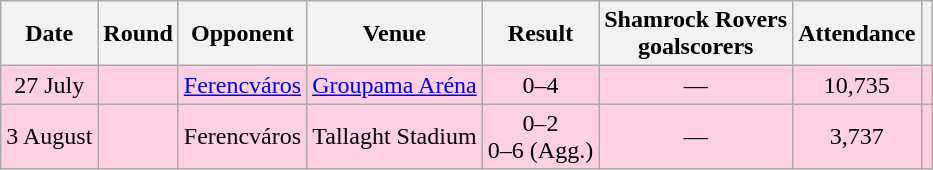<table class="wikitable" Style="text-align: center">
<tr>
<th>Date</th>
<th>Round</th>
<th>Opponent</th>
<th>Venue</th>
<th>Result<br></th>
<th>Shamrock Rovers<br>goalscorers</th>
<th>Attendance</th>
<th></th>
</tr>
<tr style="background:#ffd0e3">
<td>27 July</td>
<td></td>
<td><a href='#'>Ferencváros</a></td>
<td><a href='#'>Groupama Aréna</a></td>
<td>0–4</td>
<td>—</td>
<td>10,735</td>
<td></td>
</tr>
<tr style="background:#ffd0e3">
<td>3 August</td>
<td></td>
<td>Ferencváros</td>
<td>Tallaght Stadium</td>
<td>0–2<br>0–6 (Agg.)</td>
<td>—</td>
<td>3,737</td>
<td></td>
</tr>
</table>
